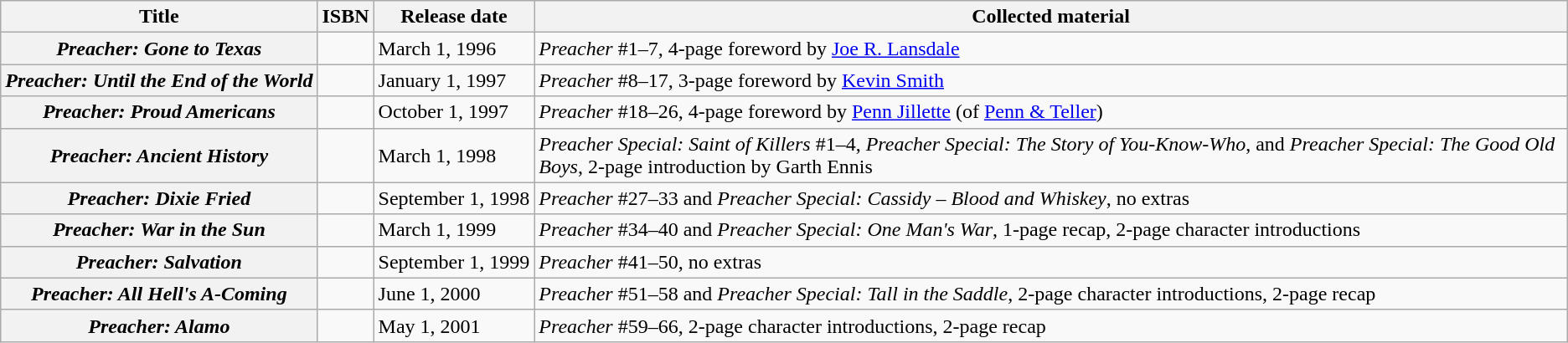<table class="wikitable">
<tr>
<th scope="col">Title</th>
<th scope="col">ISBN</th>
<th scope="col">Release date</th>
<th scope="col">Collected material</th>
</tr>
<tr>
<th scope="row"><em>Preacher: Gone to Texas</em></th>
<td></td>
<td>March 1, 1996</td>
<td><em>Preacher</em> #1–7, 4-page foreword by <a href='#'>Joe R. Lansdale</a></td>
</tr>
<tr>
<th scope="row" style="white-space: nowrap;"><em>Preacher: Until the End of the World</em></th>
<td></td>
<td>January 1, 1997</td>
<td><em>Preacher</em> #8–17, 3-page foreword by <a href='#'>Kevin Smith</a></td>
</tr>
<tr>
<th scope="row"><em>Preacher: Proud Americans</em></th>
<td></td>
<td>October 1, 1997</td>
<td><em>Preacher</em> #18–26, 4-page foreword by <a href='#'>Penn Jillette</a> (of <a href='#'>Penn & Teller</a>)</td>
</tr>
<tr>
<th scope="row"><em>Preacher: Ancient History</em></th>
<td></td>
<td>March 1, 1998</td>
<td><em>Preacher Special: Saint of Killers</em> #1–4, <em>Preacher Special: The Story of You-Know-Who</em>, and <em>Preacher Special: The Good Old Boys</em>, 2-page introduction by Garth Ennis</td>
</tr>
<tr>
<th scope="row"><em>Preacher: Dixie Fried</em></th>
<td></td>
<td style="white-space: nowrap;">September 1, 1998</td>
<td><em>Preacher</em> #27–33 and <em>Preacher Special: Cassidy – Blood and Whiskey</em>, no extras</td>
</tr>
<tr>
<th scope="row"><em>Preacher: War in the Sun</em></th>
<td></td>
<td>March 1, 1999</td>
<td><em>Preacher</em> #34–40 and <em>Preacher Special: One Man's War</em>, 1-page recap, 2-page character introductions</td>
</tr>
<tr>
<th scope="row"><em>Preacher: Salvation</em></th>
<td style="white-space: nowrap;"></td>
<td>September 1, 1999</td>
<td><em>Preacher</em> #41–50, no extras</td>
</tr>
<tr>
<th scope="row"><em>Preacher: All Hell's A-Coming</em></th>
<td></td>
<td>June 1, 2000</td>
<td><em>Preacher</em> #51–58 and <em>Preacher Special: Tall in the Saddle</em>, 2-page character introductions, 2-page recap</td>
</tr>
<tr>
<th scope="row"><em>Preacher: Alamo</em></th>
<td></td>
<td>May 1, 2001</td>
<td><em>Preacher</em> #59–66, 2-page character introductions, 2-page recap</td>
</tr>
</table>
